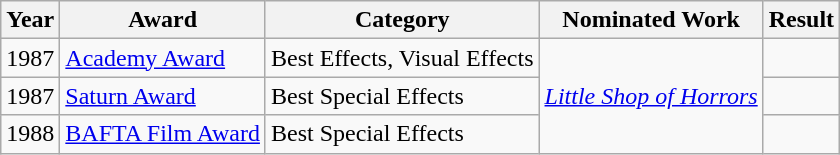<table class="wikitable">
<tr>
<th>Year</th>
<th>Award</th>
<th>Category</th>
<th>Nominated Work</th>
<th>Result</th>
</tr>
<tr>
<td>1987</td>
<td><a href='#'>Academy Award</a></td>
<td>Best Effects, Visual Effects</td>
<td rowspan="3"><a href='#'><em>Little Shop of Horrors</em></a></td>
<td></td>
</tr>
<tr>
<td>1987</td>
<td><a href='#'>Saturn Award</a></td>
<td>Best Special Effects</td>
<td></td>
</tr>
<tr>
<td>1988</td>
<td><a href='#'>BAFTA Film Award</a></td>
<td>Best Special Effects</td>
<td></td>
</tr>
</table>
